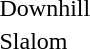<table>
<tr>
<td>Downhill</td>
<td></td>
<td></td>
<td></td>
</tr>
<tr>
<td>Slalom</td>
<td></td>
<td></td>
<td></td>
</tr>
</table>
